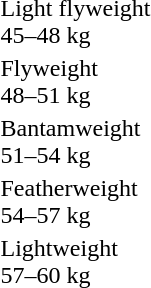<table>
<tr>
<td rowspan=2>Light flyweight<br>45–48 kg</td>
<td rowspan=2></td>
<td rowspan=2></td>
<td></td>
</tr>
<tr>
<td></td>
</tr>
<tr>
<td rowspan=2>Flyweight<br>48–51 kg</td>
<td rowspan=2></td>
<td rowspan=2></td>
<td></td>
</tr>
<tr>
<td></td>
</tr>
<tr>
<td rowspan=2>Bantamweight<br>51–54 kg</td>
<td rowspan=2></td>
<td rowspan=2></td>
<td></td>
</tr>
<tr>
<td></td>
</tr>
<tr>
<td rowspan=2>Featherweight<br>54–57 kg</td>
<td rowspan=2></td>
<td rowspan=2></td>
<td></td>
</tr>
<tr>
<td></td>
</tr>
<tr>
<td rowspan=2>Lightweight<br>57–60 kg</td>
<td rowspan=2></td>
<td rowspan=2></td>
<td></td>
</tr>
<tr>
<td></td>
</tr>
</table>
